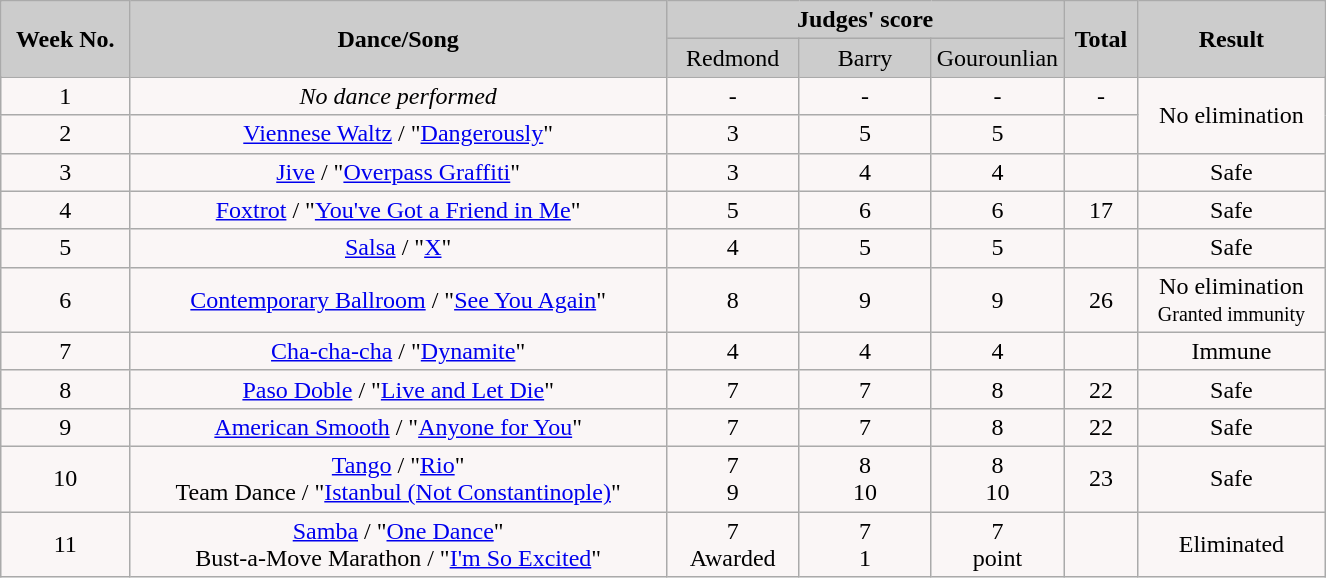<table class="wikitable collapsible">
<tr>
<th rowspan="2" style="background:#ccc; text-align:Center;"><strong>Week No.</strong></th>
<th rowspan="2" style="background:#ccc; text-align:Center;"><strong>Dance/Song</strong></th>
<th colspan="3" style="background:#ccc; text-align:Center;"><strong>Judges' score</strong></th>
<th rowspan="2" style="background:#ccc; text-align:Center;"><strong>Total</strong></th>
<th rowspan="2" style="background:#ccc; text-align:Center;"><strong>Result</strong></th>
</tr>
<tr style="text-align:center; background:#ccc;">
<td style="width:10%; ">Redmond</td>
<td style="width:10%; ">Barry</td>
<td style="width:10%; ">Gourounlian</td>
</tr>
<tr style="text-align:center; background:#faf6f6;">
<td>1</td>
<td><em>No dance performed</em></td>
<td>-</td>
<td>-</td>
<td>-</td>
<td>-</td>
<td rowspan="2">No elimination</td>
</tr>
<tr style="text-align:center; background:#faf6f6;">
<td>2</td>
<td><a href='#'>Viennese Waltz</a> / "<a href='#'>Dangerously</a>"</td>
<td>3</td>
<td>5</td>
<td>5</td>
<td></td>
</tr>
<tr style="text-align:center; background:#faf6f6;">
<td>3</td>
<td><a href='#'>Jive</a> / "<a href='#'>Overpass Graffiti</a>"</td>
<td>3</td>
<td>4</td>
<td>4</td>
<td></td>
<td>Safe</td>
</tr>
<tr style="text-align:center; background:#faf6f6;">
<td>4</td>
<td><a href='#'>Foxtrot</a> / "<a href='#'>You've Got a Friend in Me</a>"</td>
<td>5</td>
<td>6</td>
<td>6</td>
<td>17</td>
<td>Safe</td>
</tr>
<tr style="text-align:center; background:#faf6f6;">
<td>5</td>
<td><a href='#'>Salsa</a> / "<a href='#'>X</a>"</td>
<td>4</td>
<td>5</td>
<td>5</td>
<td></td>
<td>Safe</td>
</tr>
<tr style="text-align:center; background:#faf6f6;">
<td>6</td>
<td><a href='#'>Contemporary Ballroom</a> / "<a href='#'>See You Again</a>"</td>
<td>8</td>
<td>9</td>
<td>9</td>
<td>26</td>
<td>No elimination<br><small>Granted immunity</small><br></td>
</tr>
<tr style="text-align:center; background:#faf6f6;">
<td>7</td>
<td><a href='#'>Cha-cha-cha</a> / "<a href='#'>Dynamite</a>"</td>
<td>4</td>
<td>4</td>
<td>4</td>
<td></td>
<td>Immune</td>
</tr>
<tr style="text-align:center; background:#faf6f6;">
<td>8</td>
<td><a href='#'>Paso Doble</a> / "<a href='#'>Live and Let Die</a>"</td>
<td>7</td>
<td>7</td>
<td>8</td>
<td>22</td>
<td>Safe</td>
</tr>
<tr style="text-align:center; background:#faf6f6;">
<td>9</td>
<td><a href='#'>American Smooth</a> / "<a href='#'>Anyone for You</a>"</td>
<td>7</td>
<td>7</td>
<td>8</td>
<td>22</td>
<td>Safe</td>
</tr>
<tr style="text-align:center; background:#faf6f6;">
<td>10</td>
<td><a href='#'>Tango</a> / "<a href='#'>Rio</a>"<br>Team Dance / "<a href='#'>Istanbul (Not Constantinople)</a>"</td>
<td>7<br>9</td>
<td>8<br>10</td>
<td>8<br>10</td>
<td>23<br></td>
<td>Safe</td>
</tr>
<tr style="text-align:center; background:#faf6f6;">
<td>11</td>
<td><a href='#'>Samba</a> / "<a href='#'>One Dance</a>"<br>Bust-a-Move Marathon / "<a href='#'>I'm So Excited</a>"</td>
<td>7<br>Awarded</td>
<td>7<br>1</td>
<td>7<br>point</td>
<td><br></td>
<td>Eliminated</td>
</tr>
</table>
